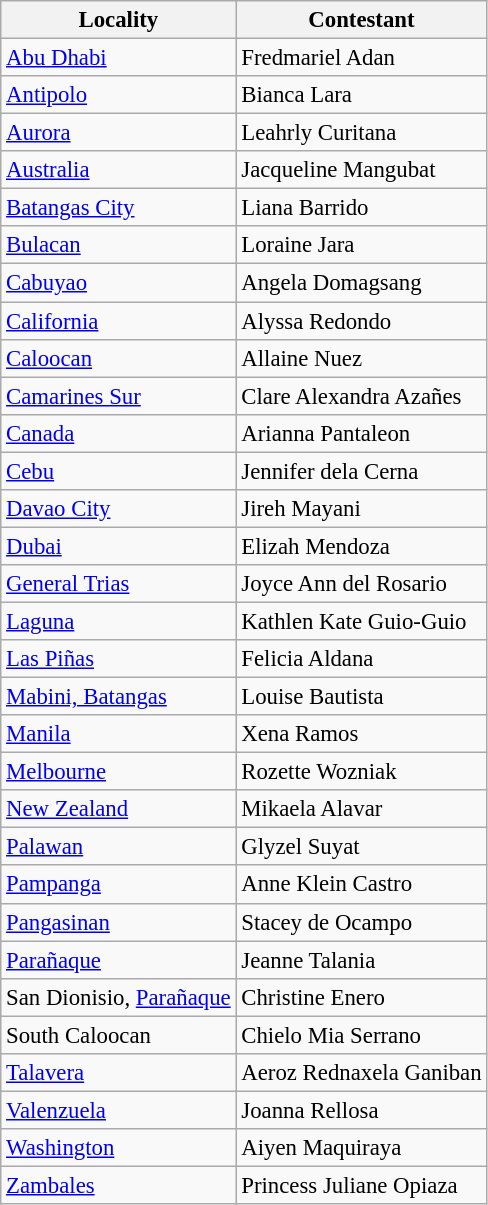<table class="wikitable sortable" style="font-size: 95%;">
<tr>
<th>Locality</th>
<th>Contestant</th>
</tr>
<tr>
<td><a href='#'>Abu Dhabi</a></td>
<td>Fredmariel Adan</td>
</tr>
<tr>
<td><a href='#'>Antipolo</a></td>
<td>Bianca Lara</td>
</tr>
<tr>
<td><a href='#'>Aurora</a></td>
<td>Leahrly Curitana</td>
</tr>
<tr>
<td><a href='#'>Australia</a></td>
<td>Jacqueline Mangubat</td>
</tr>
<tr>
<td><a href='#'>Batangas City</a></td>
<td>Liana Barrido</td>
</tr>
<tr>
<td><a href='#'>Bulacan</a></td>
<td>Loraine Jara</td>
</tr>
<tr>
<td><a href='#'>Cabuyao</a></td>
<td>Angela Domagsang</td>
</tr>
<tr>
<td><a href='#'>California</a></td>
<td>Alyssa Redondo</td>
</tr>
<tr>
<td><a href='#'>Caloocan</a></td>
<td>Allaine Nuez</td>
</tr>
<tr>
<td><a href='#'>Camarines Sur</a></td>
<td>Clare Alexandra Azañes</td>
</tr>
<tr>
<td><a href='#'>Canada</a></td>
<td>Arianna Pantaleon</td>
</tr>
<tr>
<td><a href='#'>Cebu</a></td>
<td>Jennifer dela Cerna</td>
</tr>
<tr>
<td><a href='#'>Davao City</a></td>
<td>Jireh Mayani</td>
</tr>
<tr>
<td><a href='#'>Dubai</a></td>
<td>Elizah Mendoza</td>
</tr>
<tr>
<td><a href='#'>General Trias</a></td>
<td>Joyce Ann del Rosario</td>
</tr>
<tr>
<td><a href='#'>Laguna</a></td>
<td>Kathlen Kate Guio-Guio</td>
</tr>
<tr>
<td><a href='#'>Las Piñas</a></td>
<td>Felicia Aldana</td>
</tr>
<tr>
<td><a href='#'>Mabini, Batangas</a></td>
<td>Louise Bautista</td>
</tr>
<tr>
<td><a href='#'>Manila</a></td>
<td>Xena Ramos</td>
</tr>
<tr>
<td><a href='#'>Melbourne</a></td>
<td>Rozette Wozniak</td>
</tr>
<tr>
<td><a href='#'>New Zealand</a></td>
<td>Mikaela Alavar</td>
</tr>
<tr>
<td><a href='#'>Palawan</a></td>
<td>Glyzel Suyat</td>
</tr>
<tr>
<td><a href='#'>Pampanga</a></td>
<td>Anne Klein Castro</td>
</tr>
<tr>
<td><a href='#'>Pangasinan</a></td>
<td>Stacey de Ocampo</td>
</tr>
<tr>
<td><a href='#'>Parañaque</a></td>
<td>Jeanne Talania</td>
</tr>
<tr>
<td>San Dionisio, <a href='#'>Parañaque</a></td>
<td>Christine Enero</td>
</tr>
<tr>
<td>South Caloocan</td>
<td>Chielo Mia Serrano</td>
</tr>
<tr>
<td><a href='#'>Talavera</a></td>
<td>Aeroz Rednaxela Ganiban</td>
</tr>
<tr>
<td><a href='#'>Valenzuela</a></td>
<td>Joanna Rellosa</td>
</tr>
<tr>
<td><a href='#'>Washington</a></td>
<td>Aiyen Maquiraya</td>
</tr>
<tr>
<td><a href='#'>Zambales</a></td>
<td>Princess Juliane Opiaza</td>
</tr>
</table>
